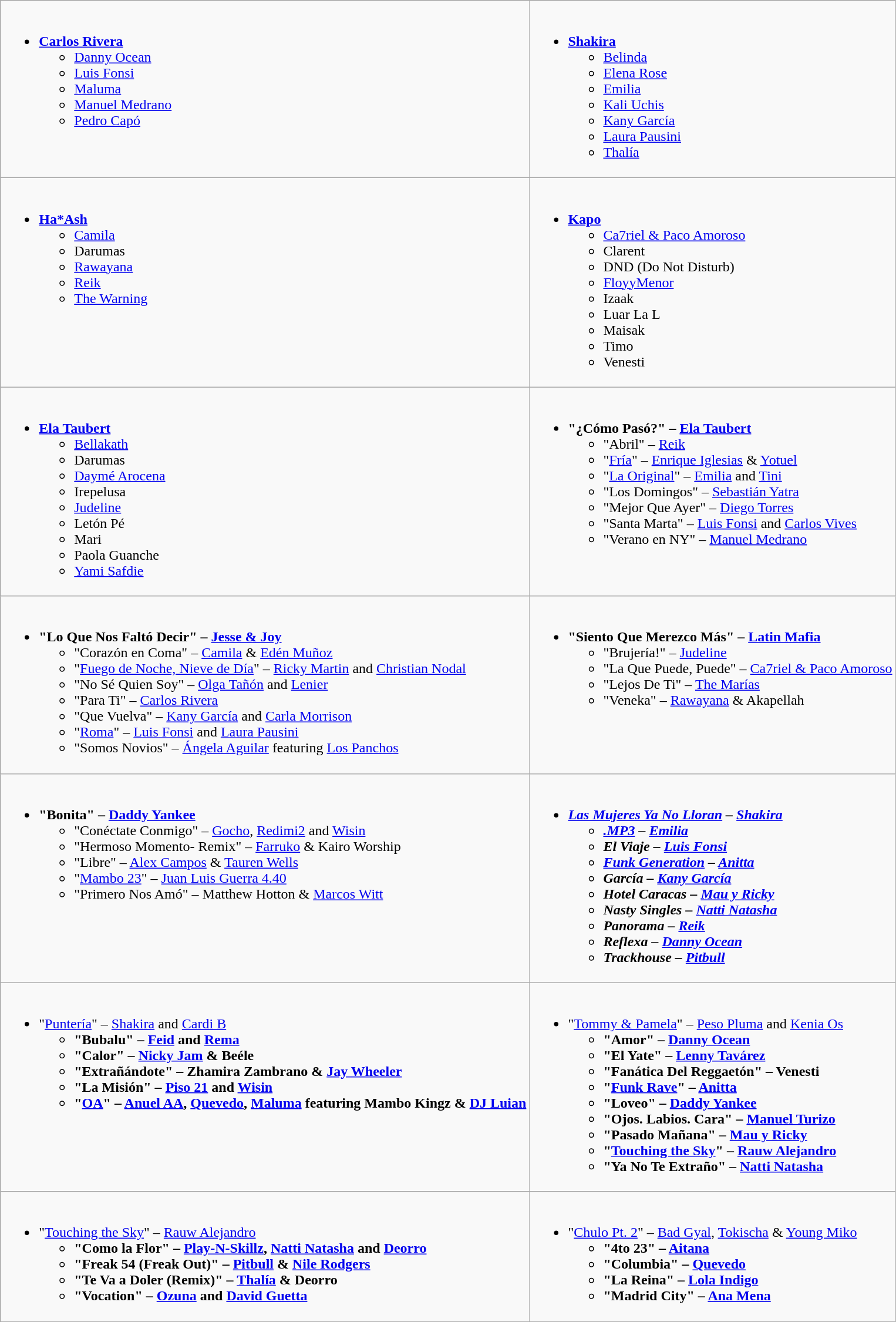<table class="wikitable">
<tr>
<td valign="top"><br><ul><li><strong><a href='#'>Carlos Rivera</a></strong><ul><li><a href='#'>Danny Ocean</a></li><li><a href='#'>Luis Fonsi</a></li><li><a href='#'>Maluma</a></li><li><a href='#'>Manuel Medrano</a></li><li><a href='#'>Pedro Capó</a></li></ul></li></ul></td>
<td valign="top"><br><ul><li><strong><a href='#'>Shakira</a></strong><ul><li><a href='#'>Belinda</a></li><li><a href='#'>Elena Rose</a></li><li><a href='#'>Emilia</a></li><li><a href='#'>Kali Uchis</a></li><li><a href='#'>Kany García</a></li><li><a href='#'>Laura Pausini</a></li><li><a href='#'>Thalía</a></li></ul></li></ul></td>
</tr>
<tr>
<td valign="top"><br><ul><li><strong><a href='#'>Ha*Ash</a></strong><ul><li><a href='#'>Camila</a></li><li>Darumas</li><li><a href='#'>Rawayana</a></li><li><a href='#'>Reik</a></li><li><a href='#'>The Warning</a></li></ul></li></ul></td>
<td valign="top"><br><ul><li><strong><a href='#'>Kapo</a></strong><ul><li><a href='#'>Ca7riel & Paco Amoroso</a></li><li>Clarent</li><li>DND (Do Not Disturb)</li><li><a href='#'>FloyyMenor</a></li><li>Izaak</li><li>Luar La L</li><li>Maisak</li><li>Timo</li><li>Venesti</li></ul></li></ul></td>
</tr>
<tr>
<td valign="top"><br><ul><li><strong><a href='#'>Ela Taubert</a></strong><ul><li><a href='#'>Bellakath</a></li><li>Darumas</li><li><a href='#'>Daymé Arocena</a></li><li>Irepelusa</li><li><a href='#'>Judeline</a></li><li>Letón Pé</li><li>Mari</li><li>Paola Guanche</li><li><a href='#'>Yami Safdie</a></li></ul></li></ul></td>
<td valign="top"><br><ul><li><strong>"¿Cómo Pasó?" – <a href='#'>Ela Taubert</a></strong><ul><li>"Abril" – <a href='#'>Reik</a></li><li>"<a href='#'>Fría</a>" – <a href='#'>Enrique Iglesias</a> & <a href='#'>Yotuel</a></li><li>"<a href='#'>La Original</a>" – <a href='#'>Emilia</a> and <a href='#'>Tini</a></li><li>"Los Domingos" – <a href='#'>Sebastián Yatra</a></li><li>"Mejor Que Ayer" – <a href='#'>Diego Torres</a></li><li>"Santa Marta" – <a href='#'>Luis Fonsi</a> and <a href='#'>Carlos Vives</a></li><li>"Verano en NY" – <a href='#'>Manuel Medrano</a></li></ul></li></ul></td>
</tr>
<tr>
<td valign="top"><br><ul><li><strong>"Lo Que Nos Faltó Decir" – <a href='#'>Jesse & Joy</a></strong><ul><li>"Corazón en Coma" – <a href='#'>Camila</a> & <a href='#'>Edén Muñoz</a></li><li>"<a href='#'>Fuego de Noche, Nieve de Día</a>" – <a href='#'>Ricky Martin</a> and <a href='#'>Christian Nodal</a></li><li>"No Sé Quien Soy" – <a href='#'>Olga Tañón</a> and <a href='#'>Lenier</a></li><li>"Para Ti" – <a href='#'>Carlos Rivera</a></li><li>"Que Vuelva" – <a href='#'>Kany García</a> and <a href='#'>Carla Morrison</a></li><li>"<a href='#'>Roma</a>" – <a href='#'>Luis Fonsi</a> and <a href='#'>Laura Pausini</a></li><li>"Somos Novios" – <a href='#'>Ángela Aguilar</a> featuring <a href='#'>Los Panchos</a></li></ul></li></ul></td>
<td valign="top"><br><ul><li><strong>"Siento Que Merezco Más" – <a href='#'>Latin Mafia</a></strong><ul><li>"Brujería!" – <a href='#'>Judeline</a></li><li>"La Que Puede, Puede" – <a href='#'>Ca7riel & Paco Amoroso</a></li><li>"Lejos De Ti" – <a href='#'>The Marías</a></li><li>"Veneka" – <a href='#'>Rawayana</a> & Akapellah</li></ul></li></ul></td>
</tr>
<tr>
<td valign="top"><br><ul><li><strong>"Bonita" – <a href='#'>Daddy Yankee</a></strong><ul><li>"Conéctate Conmigo" – <a href='#'>Gocho</a>, <a href='#'>Redimi2</a> and <a href='#'>Wisin</a></li><li>"Hermoso Momento- Remix" – <a href='#'>Farruko</a> & Kairo Worship</li><li>"Libre" – <a href='#'>Alex Campos</a> & <a href='#'>Tauren Wells</a></li><li>"<a href='#'>Mambo 23</a>" – <a href='#'>Juan Luis Guerra 4.40</a></li><li>"Primero Nos Amó" – Matthew Hotton & <a href='#'>Marcos Witt</a></li></ul></li></ul></td>
<td valign="top"><br><ul><li><strong><em><a href='#'>Las Mujeres Ya No Lloran</a><em> – <a href='#'>Shakira</a><strong><ul><li></em><a href='#'>.MP3</a><em> – <a href='#'>Emilia</a></li><li></em>El Viaje<em> – <a href='#'>Luis Fonsi</a></li><li></em><a href='#'>Funk Generation</a><em> – <a href='#'>Anitta</a></li><li></em>García<em> – <a href='#'>Kany García</a></li><li></em>Hotel Caracas<em> – <a href='#'>Mau y Ricky</a></li><li></em>Nasty Singles<em> – <a href='#'>Natti Natasha</a></li><li></em>Panorama<em> – <a href='#'>Reik</a></li><li></em>Reflexa<em> – <a href='#'>Danny Ocean</a></li><li></em>Trackhouse<em> – <a href='#'>Pitbull</a></li></ul></li></ul></td>
</tr>
<tr>
<td valign="top"><br><ul><li></strong>"<a href='#'>Puntería</a>" – <a href='#'>Shakira</a> and <a href='#'>Cardi B</a><strong><ul><li>"Bubalu" – <a href='#'>Feid</a> and <a href='#'>Rema</a></li><li>"Calor" – <a href='#'>Nicky Jam</a> & Beéle</li><li>"Extrañándote" – Zhamira Zambrano & <a href='#'>Jay Wheeler</a></li><li>"La Misión" – <a href='#'>Piso 21</a> and <a href='#'>Wisin</a></li><li>"<a href='#'>OA</a>" – <a href='#'>Anuel AA</a>, <a href='#'>Quevedo</a>, <a href='#'>Maluma</a> featuring Mambo Kingz & <a href='#'>DJ Luian</a></li></ul></li></ul></td>
<td valign="top"><br><ul><li></strong>"<a href='#'>Tommy & Pamela</a>" – <a href='#'>Peso Pluma</a> and <a href='#'>Kenia Os</a><strong><ul><li>"Amor" – <a href='#'>Danny Ocean</a></li><li>"El Yate" – <a href='#'>Lenny Tavárez</a></li><li>"Fanática Del Reggaetón" – Venesti</li><li>"<a href='#'>Funk Rave</a>" – <a href='#'>Anitta</a></li><li>"Loveo" – <a href='#'>Daddy Yankee</a></li><li>"Ojos. Labios. Cara" – <a href='#'>Manuel Turizo</a></li><li>"Pasado Mañana" – <a href='#'>Mau y Ricky</a></li><li>"<a href='#'>Touching the Sky</a>" – <a href='#'>Rauw Alejandro</a></li><li>"Ya No Te Extraño" – <a href='#'>Natti Natasha</a></li></ul></li></ul></td>
</tr>
<tr>
<td valign="top"><br><ul><li></strong>"<a href='#'>Touching the Sky</a>" – <a href='#'>Rauw Alejandro</a><strong><ul><li>"Como la Flor" – <a href='#'>Play-N-Skillz</a>, <a href='#'>Natti Natasha</a> and <a href='#'>Deorro</a></li><li>"Freak 54 (Freak Out)" – <a href='#'>Pitbull</a> & <a href='#'>Nile Rodgers</a></li><li>"Te Va a Doler (Remix)" – <a href='#'>Thalía</a> & Deorro</li><li>"Vocation" – <a href='#'>Ozuna</a> and <a href='#'>David Guetta</a></li></ul></li></ul></td>
<td valign="top"><br><ul><li></strong>"<a href='#'>Chulo Pt. 2</a>" – <a href='#'>Bad Gyal</a>, <a href='#'>Tokischa</a> & <a href='#'>Young Miko</a><strong><ul><li>"4to 23" – <a href='#'>Aitana</a></li><li>"Columbia" – <a href='#'>Quevedo</a></li><li>"La Reina" – <a href='#'>Lola Indigo</a></li><li>"Madrid City" – <a href='#'>Ana Mena</a></li></ul></li></ul></td>
</tr>
</table>
